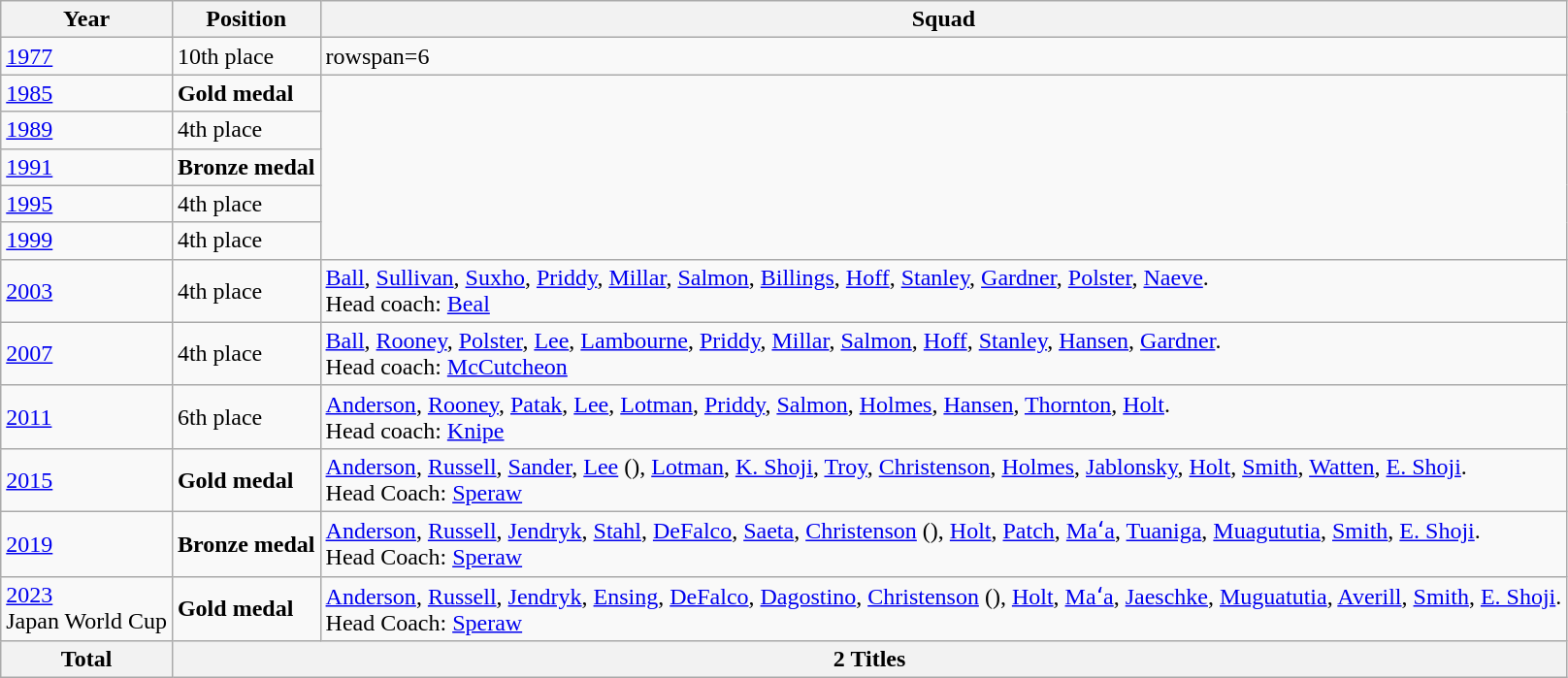<table class="wikitable" style="text-align: center;">
<tr>
<th>Year</th>
<th>Position</th>
<th>Squad</th>
</tr>
<tr style="text-align:left;">
<td><a href='#'>1977</a></td>
<td>10th place</td>
<td>rowspan=6 </td>
</tr>
<tr style="text-align:left;">
<td><a href='#'>1985</a></td>
<td> <strong>Gold medal</strong></td>
</tr>
<tr style="text-align:left;">
<td><a href='#'>1989</a></td>
<td>4th place</td>
</tr>
<tr style="text-align:left;">
<td><a href='#'>1991</a></td>
<td> <strong>Bronze medal</strong></td>
</tr>
<tr style="text-align:left;">
<td><a href='#'>1995</a></td>
<td>4th place</td>
</tr>
<tr style="text-align:left;">
<td><a href='#'>1999</a></td>
<td>4th place</td>
</tr>
<tr style="text-align:left;">
<td><a href='#'>2003</a></td>
<td>4th place</td>
<td><a href='#'>Ball</a>, <a href='#'>Sullivan</a>, <a href='#'>Suxho</a>, <a href='#'>Priddy</a>, <a href='#'>Millar</a>, <a href='#'>Salmon</a>, <a href='#'>Billings</a>, <a href='#'>Hoff</a>, <a href='#'>Stanley</a>, <a href='#'>Gardner</a>, <a href='#'>Polster</a>, <a href='#'>Naeve</a>. <br>Head coach: <a href='#'>Beal</a></td>
</tr>
<tr style="text-align:left;">
<td><a href='#'>2007</a></td>
<td>4th place</td>
<td><a href='#'>Ball</a>, <a href='#'>Rooney</a>, <a href='#'>Polster</a>, <a href='#'>Lee</a>, <a href='#'>Lambourne</a>, <a href='#'>Priddy</a>, <a href='#'>Millar</a>, <a href='#'>Salmon</a>, <a href='#'>Hoff</a>, <a href='#'>Stanley</a>, <a href='#'>Hansen</a>, <a href='#'>Gardner</a>. <br>Head coach: <a href='#'>McCutcheon</a></td>
</tr>
<tr style="text-align:left;">
<td><a href='#'>2011</a></td>
<td>6th place</td>
<td><a href='#'>Anderson</a>, <a href='#'>Rooney</a>, <a href='#'>Patak</a>, <a href='#'>Lee</a>, <a href='#'>Lotman</a>, <a href='#'>Priddy</a>, <a href='#'>Salmon</a>, <a href='#'>Holmes</a>, <a href='#'>Hansen</a>, <a href='#'>Thornton</a>, <a href='#'>Holt</a>. <br>Head coach: <a href='#'>Knipe</a></td>
</tr>
<tr style="text-align:left;">
<td><a href='#'>2015</a></td>
<td> <strong>Gold medal</strong></td>
<td><a href='#'>Anderson</a>, <a href='#'>Russell</a>, <a href='#'>Sander</a>, <a href='#'>Lee</a> (), <a href='#'>Lotman</a>, <a href='#'>K. Shoji</a>, <a href='#'>Troy</a>, <a href='#'>Christenson</a>, <a href='#'>Holmes</a>, <a href='#'>Jablonsky</a>, <a href='#'>Holt</a>, <a href='#'>Smith</a>, <a href='#'>Watten</a>, <a href='#'>E. Shoji</a>. <br>Head Coach: <a href='#'>Speraw</a></td>
</tr>
<tr style="text-align:left;">
<td><a href='#'>2019</a></td>
<td> <strong>Bronze medal</strong></td>
<td><a href='#'>Anderson</a>, <a href='#'>Russell</a>, <a href='#'>Jendryk</a>, <a href='#'>Stahl</a>, <a href='#'>DeFalco</a>, <a href='#'>Saeta</a>, <a href='#'>Christenson</a> (), <a href='#'>Holt</a>, <a href='#'>Patch</a>, <a href='#'>Maʻa</a>, <a href='#'>Tuaniga</a>, <a href='#'>Muagututia</a>, <a href='#'>Smith</a>, <a href='#'>E. Shoji</a>. <br>Head Coach: <a href='#'>Speraw</a></td>
</tr>
<tr style="text-align:left;">
<td><a href='#'>2023</a><br>Japan World Cup</td>
<td> <strong>Gold medal</strong></td>
<td><a href='#'>Anderson</a>, <a href='#'>Russell</a>, <a href='#'>Jendryk</a>, <a href='#'>Ensing</a>, <a href='#'>DeFalco</a>, <a href='#'>Dagostino</a>, <a href='#'>Christenson</a> (), <a href='#'>Holt</a>, <a href='#'>Maʻa</a>, <a href='#'>Jaeschke</a>, <a href='#'>Muguatutia</a>, <a href='#'>Averill</a>, <a href='#'>Smith</a>,  <a href='#'>E. Shoji</a>. <br>Head Coach: <a href='#'>Speraw</a></td>
</tr>
<tr>
<th>Total</th>
<th colspan="2">2 Titles</th>
</tr>
</table>
